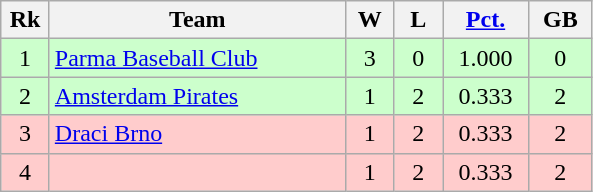<table class="wikitable" style="text-align:center">
<tr>
<th width="25">Rk</th>
<th width="190">Team</th>
<th width="25">W</th>
<th width="25">L</th>
<th width="50"><a href='#'>Pct.</a></th>
<th width="35">GB</th>
</tr>
<tr style="background-color:#ccffcc;">
<td>1</td>
<td style="text-align:left;"> <a href='#'>Parma Baseball Club</a></td>
<td>3</td>
<td>0</td>
<td>1.000</td>
<td>0</td>
</tr>
<tr style="background-color:#ccffcc;">
<td>2</td>
<td style="text-align:left;"> <a href='#'>Amsterdam Pirates</a></td>
<td>1</td>
<td>2</td>
<td>0.333</td>
<td>2</td>
</tr>
<tr style="background-color:#ffcccc;">
<td>3</td>
<td style="text-align:left;"> <a href='#'>Draci Brno</a></td>
<td>1</td>
<td>2</td>
<td>0.333</td>
<td>2</td>
</tr>
<tr style="background-color:#ffcccc;">
<td>4</td>
<td style="text-align:left;"></td>
<td>1</td>
<td>2</td>
<td>0.333</td>
<td>2</td>
</tr>
</table>
